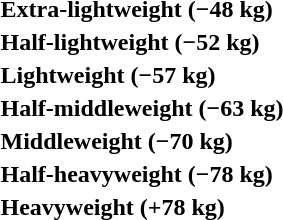<table>
<tr>
<th rowspan=2 style="text-align:left;">Extra-lightweight (−48 kg)</th>
<td rowspan=2></td>
<td rowspan=2></td>
<td></td>
</tr>
<tr>
<td></td>
</tr>
<tr>
<th rowspan=2 style="text-align:left;">Half-lightweight (−52 kg)</th>
<td rowspan=2></td>
<td rowspan=2></td>
<td></td>
</tr>
<tr>
<td></td>
</tr>
<tr>
<th rowspan=2 style="text-align:left;">Lightweight (−57 kg)</th>
<td rowspan=2></td>
<td rowspan=2></td>
<td></td>
</tr>
<tr>
<td></td>
</tr>
<tr>
<th rowspan=2 style="text-align:left;">Half-middleweight (−63 kg)</th>
<td rowspan=2></td>
<td rowspan=2></td>
<td></td>
</tr>
<tr>
<td></td>
</tr>
<tr>
<th rowspan=2 style="text-align:left;">Middleweight (−70 kg)</th>
<td rowspan=2></td>
<td rowspan=2></td>
<td></td>
</tr>
<tr>
<td></td>
</tr>
<tr>
<th rowspan=2 style="text-align:left;">Half-heavyweight (−78 kg)</th>
<td rowspan=2></td>
<td rowspan=2></td>
<td></td>
</tr>
<tr>
<td></td>
</tr>
<tr>
<th rowspan=2 style="text-align:left;">Heavyweight (+78 kg)</th>
<td rowspan=2></td>
<td rowspan=2></td>
<td></td>
</tr>
<tr>
<td></td>
</tr>
</table>
